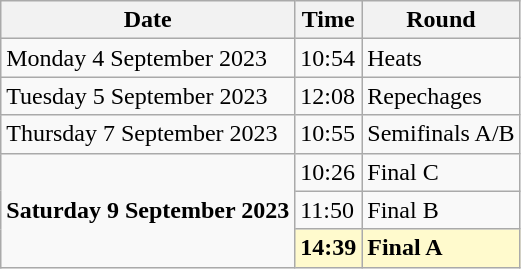<table class="wikitable">
<tr>
<th>Date</th>
<th>Time</th>
<th>Round</th>
</tr>
<tr>
<td>Monday 4 September 2023</td>
<td>10:54</td>
<td>Heats</td>
</tr>
<tr>
<td>Tuesday 5 September 2023</td>
<td>12:08</td>
<td>Repechages</td>
</tr>
<tr>
<td>Thursday 7 September 2023</td>
<td>10:55</td>
<td>Semifinals A/B</td>
</tr>
<tr>
<td rowspan=3><strong>Saturday 9 September 2023</strong></td>
<td>10:26</td>
<td>Final C</td>
</tr>
<tr>
<td>11:50</td>
<td>Final B</td>
</tr>
<tr>
<td style=background:lemonchiffon><strong>14:39</strong></td>
<td style=background:lemonchiffon><strong>Final A</strong></td>
</tr>
</table>
